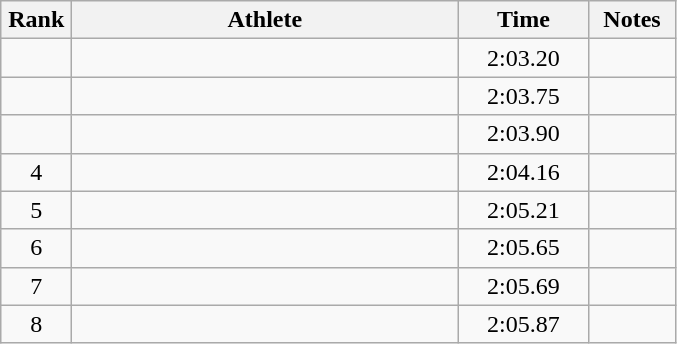<table class="wikitable" style="text-align:center">
<tr>
<th width=40>Rank</th>
<th width=250>Athlete</th>
<th width=80>Time</th>
<th width=50>Notes</th>
</tr>
<tr>
<td></td>
<td align="left"></td>
<td>2:03.20</td>
<td></td>
</tr>
<tr>
<td></td>
<td align="left"></td>
<td>2:03.75</td>
<td></td>
</tr>
<tr>
<td></td>
<td align="left"></td>
<td>2:03.90</td>
<td></td>
</tr>
<tr>
<td>4</td>
<td align="left"></td>
<td>2:04.16</td>
<td></td>
</tr>
<tr>
<td>5</td>
<td align="left"></td>
<td>2:05.21</td>
<td></td>
</tr>
<tr>
<td>6</td>
<td align="left"></td>
<td>2:05.65</td>
<td></td>
</tr>
<tr>
<td>7</td>
<td align="left"></td>
<td>2:05.69</td>
<td></td>
</tr>
<tr>
<td>8</td>
<td align="left"></td>
<td>2:05.87</td>
<td></td>
</tr>
</table>
